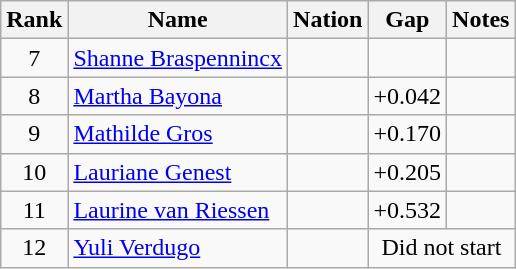<table class="wikitable sortable" style="text-align:center">
<tr>
<th>Rank</th>
<th>Name</th>
<th>Nation</th>
<th>Gap</th>
<th>Notes</th>
</tr>
<tr>
<td>7</td>
<td align=left><a href='#'>Shanne Braspennincx</a></td>
<td align=left></td>
<td></td>
<td></td>
</tr>
<tr>
<td>8</td>
<td align=left><a href='#'>Martha Bayona</a></td>
<td align=left></td>
<td>+0.042</td>
<td></td>
</tr>
<tr>
<td>9</td>
<td align=left><a href='#'>Mathilde Gros</a></td>
<td align=left></td>
<td>+0.170</td>
<td></td>
</tr>
<tr>
<td>10</td>
<td align=left><a href='#'>Lauriane Genest</a></td>
<td align=left></td>
<td>+0.205</td>
<td></td>
</tr>
<tr>
<td>11</td>
<td align=left><a href='#'>Laurine van Riessen</a></td>
<td align=left></td>
<td>+0.532</td>
<td></td>
</tr>
<tr>
<td>12</td>
<td align=left><a href='#'>Yuli Verdugo</a></td>
<td align=left></td>
<td colspan=2>Did not start</td>
</tr>
</table>
